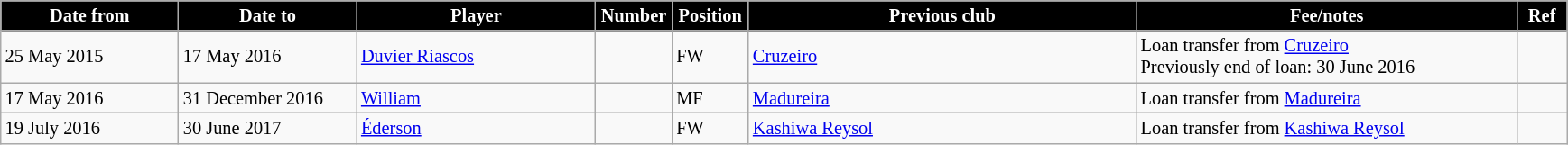<table class="wikitable" style="text-align:left; font-size:85%;">
<tr>
<th style="background:#000000; color:white; width:125px;">Date from</th>
<th style="background:#000000; color:white; width:125px;">Date to</th>
<th style="background:#000000; color:white; width:170px;">Player</th>
<th style="background:#000000; color:white; width:50px;">Number</th>
<th style="background:#000000; color:white; width:50px;">Position</th>
<th style="background:#000000; color:white; width:280px;">Previous club</th>
<th style="background:#000000; color:white; width:275px;">Fee/notes</th>
<th style="background:#000000; color:white; width:30px;">Ref</th>
</tr>
<tr>
<td>25 May 2015</td>
<td>17 May 2016</td>
<td> <a href='#'>Duvier Riascos</a></td>
<td></td>
<td>FW</td>
<td> <a href='#'>Cruzeiro</a></td>
<td>Loan transfer from <a href='#'>Cruzeiro</a><br>Previously end of loan: 30 June 2016</td>
<td></td>
</tr>
<tr>
<td>17 May 2016</td>
<td>31 December 2016</td>
<td> <a href='#'>William</a></td>
<td></td>
<td>MF</td>
<td> <a href='#'>Madureira</a></td>
<td>Loan transfer from <a href='#'>Madureira</a></td>
<td> </td>
</tr>
<tr>
<td>19 July 2016</td>
<td>30 June 2017</td>
<td> <a href='#'>Éderson</a></td>
<td></td>
<td>FW</td>
<td> <a href='#'>Kashiwa Reysol</a></td>
<td>Loan transfer from <a href='#'>Kashiwa Reysol</a></td>
<td></td>
</tr>
</table>
